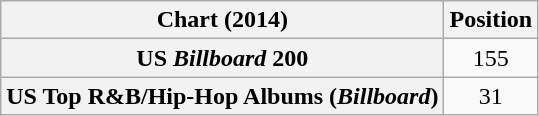<table class="wikitable sortable plainrowheaders" style="text-align:center">
<tr>
<th scope="col">Chart (2014)</th>
<th scope="col">Position</th>
</tr>
<tr>
<th scope="row">US <em>Billboard</em> 200</th>
<td>155</td>
</tr>
<tr>
<th scope="row">US Top R&B/Hip-Hop Albums (<em>Billboard</em>)</th>
<td>31</td>
</tr>
</table>
